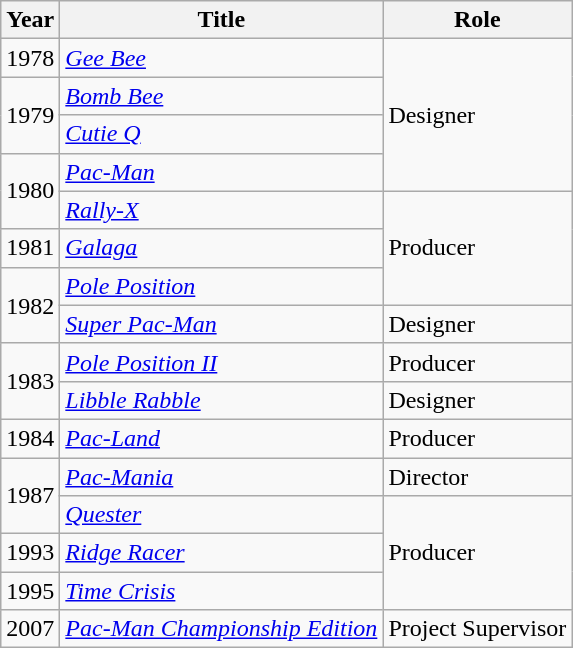<table class="wikitable sortable">
<tr>
<th>Year</th>
<th>Title</th>
<th>Role</th>
</tr>
<tr>
<td>1978</td>
<td><em><a href='#'>Gee Bee</a></em></td>
<td rowspan="4">Designer</td>
</tr>
<tr>
<td rowspan="2">1979</td>
<td><em><a href='#'>Bomb Bee</a></em></td>
</tr>
<tr>
<td><em><a href='#'>Cutie Q</a></em></td>
</tr>
<tr>
<td rowspan="2">1980</td>
<td><em><a href='#'>Pac-Man</a></em></td>
</tr>
<tr>
<td><em><a href='#'>Rally-X</a></em></td>
<td rowspan="3">Producer</td>
</tr>
<tr>
<td>1981</td>
<td><em><a href='#'>Galaga</a></em></td>
</tr>
<tr>
<td rowspan="2">1982</td>
<td><em><a href='#'>Pole Position</a></em></td>
</tr>
<tr>
<td><em><a href='#'>Super Pac-Man</a></em></td>
<td>Designer</td>
</tr>
<tr>
<td rowspan="2">1983</td>
<td><em><a href='#'>Pole Position II</a></em></td>
<td>Producer</td>
</tr>
<tr>
<td><em><a href='#'>Libble Rabble</a></em></td>
<td>Designer</td>
</tr>
<tr>
<td>1984</td>
<td><em><a href='#'>Pac-Land</a></em></td>
<td>Producer</td>
</tr>
<tr>
<td rowspan="2">1987</td>
<td><em><a href='#'>Pac-Mania</a></em></td>
<td>Director</td>
</tr>
<tr>
<td><em><a href='#'>Quester</a></em></td>
<td rowspan="3">Producer</td>
</tr>
<tr>
<td>1993</td>
<td><em><a href='#'>Ridge Racer</a></em></td>
</tr>
<tr>
<td>1995</td>
<td><em><a href='#'>Time Crisis</a></em></td>
</tr>
<tr>
<td>2007</td>
<td><em><a href='#'>Pac-Man Championship Edition</a></em></td>
<td>Project Supervisor</td>
</tr>
</table>
